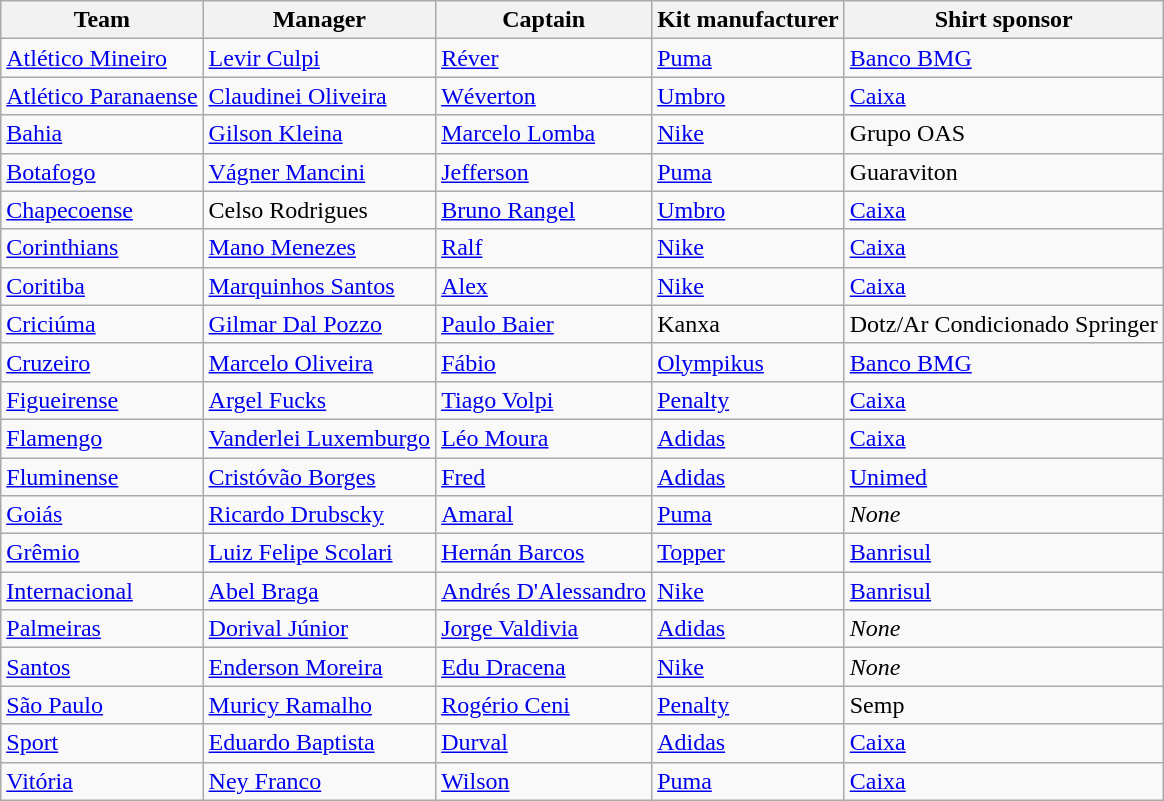<table class="wikitable sortable">
<tr>
<th>Team</th>
<th>Manager</th>
<th>Captain</th>
<th>Kit manufacturer</th>
<th>Shirt sponsor</th>
</tr>
<tr>
<td><a href='#'>Atlético Mineiro</a></td>
<td> <a href='#'>Levir Culpi</a></td>
<td> <a href='#'>Réver</a></td>
<td><a href='#'>Puma</a></td>
<td><a href='#'>Banco BMG</a></td>
</tr>
<tr>
<td><a href='#'>Atlético Paranaense</a></td>
<td> <a href='#'>Claudinei Oliveira</a></td>
<td> <a href='#'>Wéverton</a></td>
<td><a href='#'>Umbro</a></td>
<td><a href='#'>Caixa</a></td>
</tr>
<tr>
<td><a href='#'>Bahia</a></td>
<td> <a href='#'>Gilson Kleina</a></td>
<td> <a href='#'>Marcelo Lomba</a></td>
<td><a href='#'>Nike</a></td>
<td>Grupo OAS</td>
</tr>
<tr>
<td><a href='#'>Botafogo</a></td>
<td> <a href='#'>Vágner Mancini</a></td>
<td> <a href='#'>Jefferson</a></td>
<td><a href='#'>Puma</a></td>
<td>Guaraviton</td>
</tr>
<tr>
<td><a href='#'>Chapecoense</a></td>
<td> Celso Rodrigues</td>
<td> <a href='#'>Bruno Rangel</a></td>
<td><a href='#'>Umbro</a></td>
<td><a href='#'>Caixa</a></td>
</tr>
<tr>
<td><a href='#'>Corinthians</a></td>
<td> <a href='#'>Mano Menezes</a></td>
<td> <a href='#'>Ralf</a></td>
<td><a href='#'>Nike</a></td>
<td><a href='#'>Caixa</a></td>
</tr>
<tr>
<td><a href='#'>Coritiba</a></td>
<td> <a href='#'>Marquinhos Santos</a></td>
<td> <a href='#'>Alex</a></td>
<td><a href='#'>Nike</a></td>
<td><a href='#'>Caixa</a></td>
</tr>
<tr>
<td><a href='#'>Criciúma</a></td>
<td> <a href='#'>Gilmar Dal Pozzo</a></td>
<td> <a href='#'>Paulo Baier</a></td>
<td>Kanxa</td>
<td>Dotz/Ar Condicionado Springer</td>
</tr>
<tr>
<td><a href='#'>Cruzeiro</a></td>
<td> <a href='#'>Marcelo Oliveira</a></td>
<td> <a href='#'>Fábio</a></td>
<td><a href='#'>Olympikus</a></td>
<td><a href='#'>Banco BMG</a></td>
</tr>
<tr>
<td><a href='#'>Figueirense</a></td>
<td> <a href='#'>Argel Fucks</a></td>
<td> <a href='#'>Tiago Volpi</a></td>
<td><a href='#'>Penalty</a></td>
<td><a href='#'>Caixa</a></td>
</tr>
<tr>
<td><a href='#'>Flamengo</a></td>
<td> <a href='#'>Vanderlei Luxemburgo</a></td>
<td> <a href='#'>Léo Moura</a></td>
<td><a href='#'>Adidas</a></td>
<td><a href='#'>Caixa</a></td>
</tr>
<tr>
<td><a href='#'>Fluminense</a></td>
<td> <a href='#'>Cristóvão Borges</a></td>
<td> <a href='#'>Fred</a></td>
<td><a href='#'>Adidas</a></td>
<td><a href='#'>Unimed</a></td>
</tr>
<tr>
<td><a href='#'>Goiás</a></td>
<td> <a href='#'>Ricardo Drubscky</a></td>
<td> <a href='#'>Amaral</a></td>
<td><a href='#'>Puma</a></td>
<td><em>None</em></td>
</tr>
<tr>
<td><a href='#'>Grêmio</a></td>
<td> <a href='#'>Luiz Felipe Scolari</a></td>
<td> <a href='#'>Hernán Barcos</a></td>
<td><a href='#'>Topper</a></td>
<td><a href='#'>Banrisul</a></td>
</tr>
<tr>
<td><a href='#'>Internacional</a></td>
<td> <a href='#'>Abel Braga</a></td>
<td> <a href='#'>Andrés D'Alessandro</a></td>
<td><a href='#'>Nike</a></td>
<td><a href='#'>Banrisul</a></td>
</tr>
<tr>
<td><a href='#'>Palmeiras</a></td>
<td> <a href='#'>Dorival Júnior</a></td>
<td> <a href='#'>Jorge Valdivia</a></td>
<td><a href='#'>Adidas</a></td>
<td><em>None</em></td>
</tr>
<tr>
<td><a href='#'>Santos</a></td>
<td> <a href='#'>Enderson Moreira</a></td>
<td> <a href='#'>Edu Dracena</a></td>
<td><a href='#'>Nike</a></td>
<td><em>None</em></td>
</tr>
<tr>
<td><a href='#'>São Paulo</a></td>
<td> <a href='#'>Muricy Ramalho</a></td>
<td> <a href='#'>Rogério Ceni</a></td>
<td><a href='#'>Penalty</a></td>
<td>Semp</td>
</tr>
<tr>
<td><a href='#'>Sport</a></td>
<td> <a href='#'>Eduardo Baptista</a></td>
<td> <a href='#'>Durval</a></td>
<td><a href='#'>Adidas</a></td>
<td><a href='#'>Caixa</a></td>
</tr>
<tr>
<td><a href='#'>Vitória</a></td>
<td> <a href='#'>Ney Franco</a></td>
<td> <a href='#'>Wilson</a></td>
<td><a href='#'>Puma</a></td>
<td><a href='#'>Caixa</a></td>
</tr>
</table>
